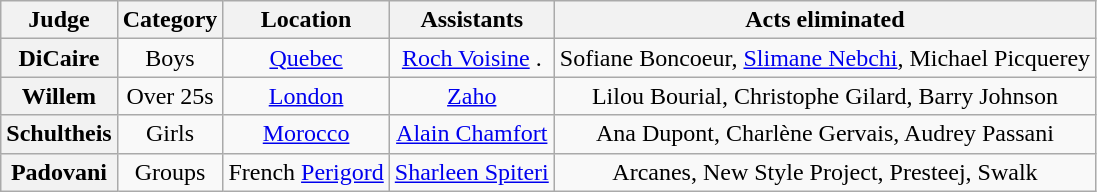<table class="wikitable plainrowheaders" style="text-align:center">
<tr>
<th>Judge</th>
<th>Category</th>
<th>Location</th>
<th>Assistants</th>
<th>Acts eliminated</th>
</tr>
<tr>
<th scope="row">DiCaire</th>
<td>Boys</td>
<td><a href='#'>Quebec</a></td>
<td><a href='#'>Roch Voisine</a> .</td>
<td>Sofiane Boncoeur, <a href='#'>Slimane Nebchi</a>, Michael Picquerey</td>
</tr>
<tr>
<th scope="row">Willem</th>
<td>Over 25s</td>
<td><a href='#'>London</a></td>
<td><a href='#'>Zaho</a></td>
<td>Lilou Bourial, Christophe Gilard, Barry Johnson</td>
</tr>
<tr>
<th scope="row">Schultheis</th>
<td>Girls</td>
<td><a href='#'>Morocco</a></td>
<td><a href='#'>Alain Chamfort</a></td>
<td>Ana Dupont, Charlène Gervais, Audrey Passani</td>
</tr>
<tr>
<th scope="row">Padovani</th>
<td>Groups</td>
<td>French <a href='#'>Perigord</a></td>
<td><a href='#'>Sharleen Spiteri</a></td>
<td>Arcanes, New Style Project, Presteej, Swalk</td>
</tr>
</table>
